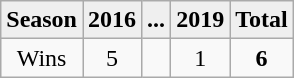<table class="wikitable sortable">
<tr style=background:#efefef;font-weight:bold>
<td>Season</td>
<td>2016</td>
<td>...</td>
<td>2019</td>
<td><strong>Total</strong></td>
</tr>
<tr align="center">
<td>Wins</td>
<td>5</td>
<td></td>
<td>1</td>
<td><strong>6</strong></td>
</tr>
</table>
